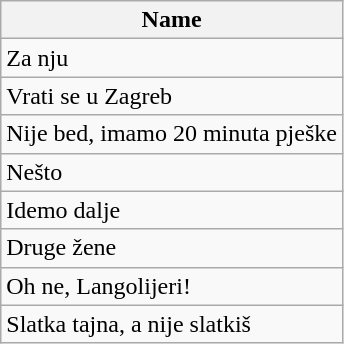<table class="wikitable">
<tr>
<th>Name</th>
</tr>
<tr>
<td>Za nju</td>
</tr>
<tr>
<td>Vrati se u Zagreb</td>
</tr>
<tr>
<td>Nije bed, imamo 20 minuta pješke</td>
</tr>
<tr>
<td>Nešto</td>
</tr>
<tr>
<td>Idemo dalje</td>
</tr>
<tr>
<td>Druge žene</td>
</tr>
<tr>
<td>Oh ne, Langolijeri!</td>
</tr>
<tr>
<td>Slatka tajna, a nije slatkiš</td>
</tr>
</table>
